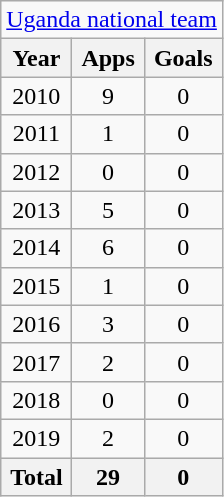<table class="wikitable" style="text-align:center">
<tr>
<td colspan="3"><a href='#'>Uganda national team</a></td>
</tr>
<tr>
<th>Year</th>
<th>Apps</th>
<th>Goals</th>
</tr>
<tr>
<td>2010</td>
<td>9</td>
<td>0</td>
</tr>
<tr>
<td>2011</td>
<td>1</td>
<td>0</td>
</tr>
<tr>
<td>2012</td>
<td>0</td>
<td>0</td>
</tr>
<tr>
<td>2013</td>
<td>5</td>
<td>0</td>
</tr>
<tr>
<td>2014</td>
<td>6</td>
<td>0</td>
</tr>
<tr>
<td>2015</td>
<td>1</td>
<td>0</td>
</tr>
<tr>
<td>2016</td>
<td>3</td>
<td>0</td>
</tr>
<tr>
<td>2017</td>
<td>2</td>
<td>0</td>
</tr>
<tr>
<td>2018</td>
<td>0</td>
<td>0</td>
</tr>
<tr>
<td>2019</td>
<td>2</td>
<td>0</td>
</tr>
<tr>
<th>Total</th>
<th>29</th>
<th>0</th>
</tr>
</table>
